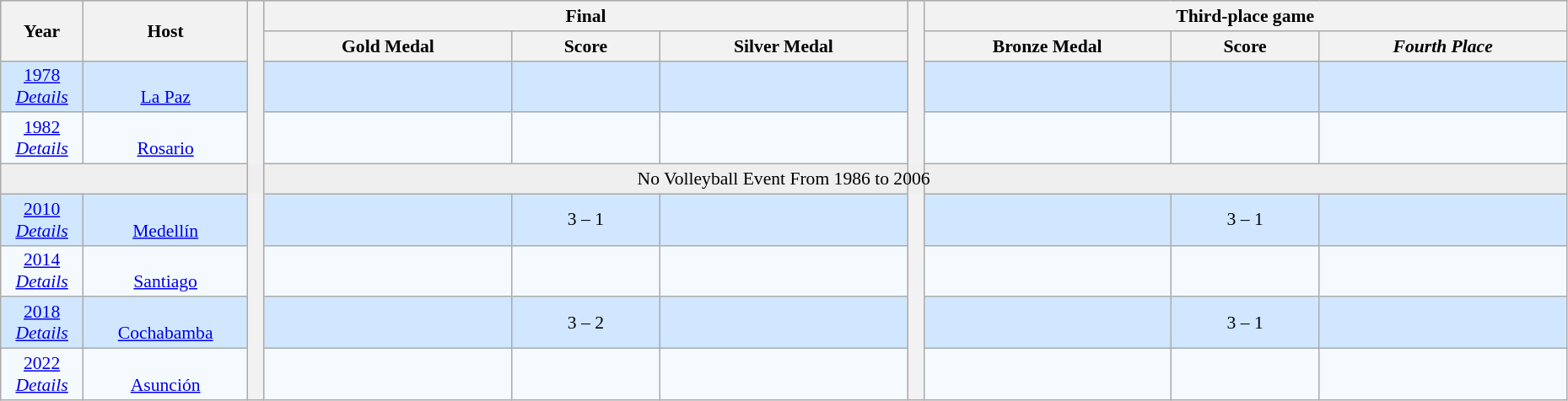<table class="wikitable" style="font-size:90%; width: 98%; text-align: center;">
<tr bgcolor=#C1D8FF>
<th rowspan=2 width=5%>Year</th>
<th rowspan=2 width=10%>Host</th>
<th width=1% rowspan=13 bgcolor=ffffff></th>
<th colspan=3>Final</th>
<th width=1% rowspan=13 bgcolor=ffffff></th>
<th colspan=3>Third-place game</th>
</tr>
<tr bgcolor=#EFEFEF>
<th width=15%>Gold Medal</th>
<th width=9%>Score</th>
<th width=15%>Silver Medal</th>
<th width=15%>Bronze Medal</th>
<th width=9%>Score</th>
<th width=15%><em>Fourth Place</em></th>
</tr>
<tr bgcolor=#D0E7FF>
<td><a href='#'>1978</a> <br> <em><a href='#'>Details</a></em></td>
<td><br> <a href='#'>La Paz</a></td>
<td><strong></strong></td>
<td></td>
<td></td>
<td></td>
<td></td>
<td></td>
</tr>
<tr bgcolor=#F5FAFF>
<td><a href='#'>1982</a> <br> <em><a href='#'>Details</a></em></td>
<td><br> <a href='#'>Rosario</a></td>
<td><strong></strong></td>
<td></td>
<td></td>
<td></td>
<td></td>
<td></td>
</tr>
<tr bgcolor="efefef">
<td colspan=10>No Volleyball Event From 1986 to 2006</td>
</tr>
<tr bgcolor=#D0E7FF>
<td><a href='#'>2010</a> <br> <em><a href='#'>Details</a></em></td>
<td><br> <a href='#'>Medellín</a></td>
<td><strong></strong></td>
<td>3 – 1</td>
<td></td>
<td></td>
<td>3 – 1</td>
<td></td>
</tr>
<tr bgcolor=#F5FAFF>
<td><a href='#'>2014</a> <br> <em><a href='#'>Details</a></em></td>
<td><br> <a href='#'>Santiago</a></td>
<td><strong></strong></td>
<td><em></em></td>
<td></td>
<td></td>
<td><em></em></td>
<td></td>
</tr>
<tr bgcolor=#D0E7FF>
<td><a href='#'>2018</a> <br> <em><a href='#'>Details</a></em></td>
<td><br> <a href='#'>Cochabamba</a></td>
<td><strong></strong></td>
<td>3 – 2</td>
<td></td>
<td></td>
<td>3 – 1</td>
<td></td>
</tr>
<tr bgcolor=F5FAFF>
<td><a href='#'>2022</a><br> <em><a href='#'>Details</a></em></td>
<td><br><a href='#'>Asunción</a></td>
<td><strong></strong></td>
<td><em></em></td>
<td></td>
<td></td>
<td><em></em></td>
<td></td>
</tr>
</table>
